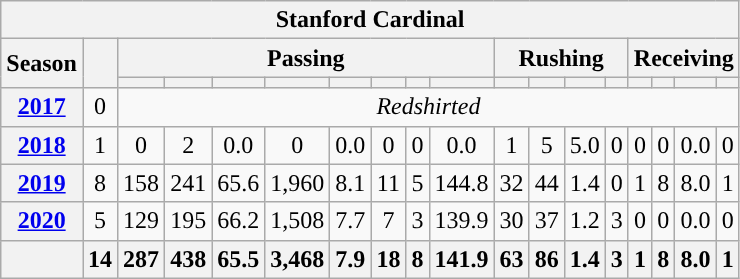<table class="wikitable" style="text-align:center;">
<tr>
<th colspan="18">Stanford Cardinal</th>
</tr>
<tr>
<th rowspan="2">Season</th>
<th rowspan="2"></th>
<th colspan="8">Passing</th>
<th colspan="4">Rushing</th>
<th colspan="4">Receiving</th>
</tr>
<tr>
<th></th>
<th></th>
<th></th>
<th></th>
<th></th>
<th></th>
<th></th>
<th></th>
<th></th>
<th></th>
<th></th>
<th></th>
<th></th>
<th></th>
<th></th>
<th></th>
</tr>
<tr>
<th><a href='#'>2017</a></th>
<td>0</td>
<td colspan="16"> <em>Redshirted</em></td>
</tr>
<tr>
<th><a href='#'>2018</a></th>
<td>1</td>
<td>0</td>
<td>2</td>
<td>0.0</td>
<td>0</td>
<td>0.0</td>
<td>0</td>
<td>0</td>
<td>0.0</td>
<td>1</td>
<td>5</td>
<td>5.0</td>
<td>0</td>
<td>0</td>
<td>0</td>
<td>0.0</td>
<td>0</td>
</tr>
<tr>
<th><a href='#'>2019</a></th>
<td>8</td>
<td>158</td>
<td>241</td>
<td>65.6</td>
<td>1,960</td>
<td>8.1</td>
<td>11</td>
<td>5</td>
<td>144.8</td>
<td>32</td>
<td>44</td>
<td>1.4</td>
<td>0</td>
<td>1</td>
<td>8</td>
<td>8.0</td>
<td>1</td>
</tr>
<tr>
<th><a href='#'>2020</a></th>
<td>5</td>
<td>129</td>
<td>195</td>
<td>66.2</td>
<td>1,508</td>
<td>7.7</td>
<td>7</td>
<td>3</td>
<td>139.9</td>
<td>30</td>
<td>37</td>
<td>1.2</td>
<td>3</td>
<td>0</td>
<td>0</td>
<td>0.0</td>
<td>0</td>
</tr>
<tr>
<th></th>
<th>14</th>
<th>287</th>
<th>438</th>
<th>65.5</th>
<th>3,468</th>
<th>7.9</th>
<th>18</th>
<th>8</th>
<th>141.9</th>
<th>63</th>
<th>86</th>
<th>1.4</th>
<th>3</th>
<th>1</th>
<th>8</th>
<th>8.0</th>
<th>1</th>
</tr>
</table>
